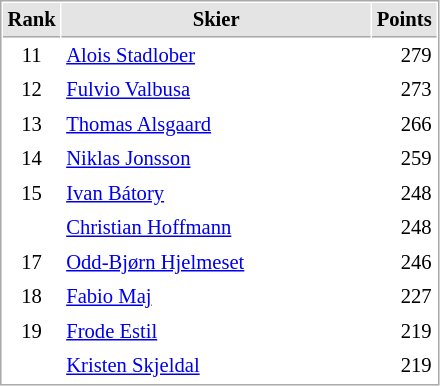<table cellspacing="1" cellpadding="3" style="border:1px solid #AAAAAA;font-size:86%">
<tr style="background-color: #E4E4E4;">
<th style="border-bottom:1px solid #AAAAAA" width=10>Rank</th>
<th style="border-bottom:1px solid #AAAAAA" width=200>Skier</th>
<th style="border-bottom:1px solid #AAAAAA" width=20 align=right>Points</th>
</tr>
<tr>
<td align=center>11</td>
<td> <a href='#'>Alois Stadlober</a></td>
<td align=right>279</td>
</tr>
<tr>
<td align=center>12</td>
<td> <a href='#'>Fulvio Valbusa</a></td>
<td align=right>273</td>
</tr>
<tr>
<td align=center>13</td>
<td> <a href='#'>Thomas Alsgaard</a></td>
<td align=right>266</td>
</tr>
<tr>
<td align=center>14</td>
<td> <a href='#'>Niklas Jonsson</a></td>
<td align=right>259</td>
</tr>
<tr>
<td align=center>15</td>
<td> <a href='#'>Ivan Bátory</a></td>
<td align=right>248</td>
</tr>
<tr>
<td align=center></td>
<td> <a href='#'>Christian Hoffmann</a></td>
<td align=right>248</td>
</tr>
<tr>
<td align=center>17</td>
<td> <a href='#'>Odd-Bjørn Hjelmeset</a></td>
<td align=right>246</td>
</tr>
<tr>
<td align=center>18</td>
<td> <a href='#'>Fabio Maj</a></td>
<td align=right>227</td>
</tr>
<tr>
<td align=center>19</td>
<td> <a href='#'>Frode Estil</a></td>
<td align=right>219</td>
</tr>
<tr>
<td align=center></td>
<td> <a href='#'>Kristen Skjeldal</a></td>
<td align=right>219</td>
</tr>
</table>
